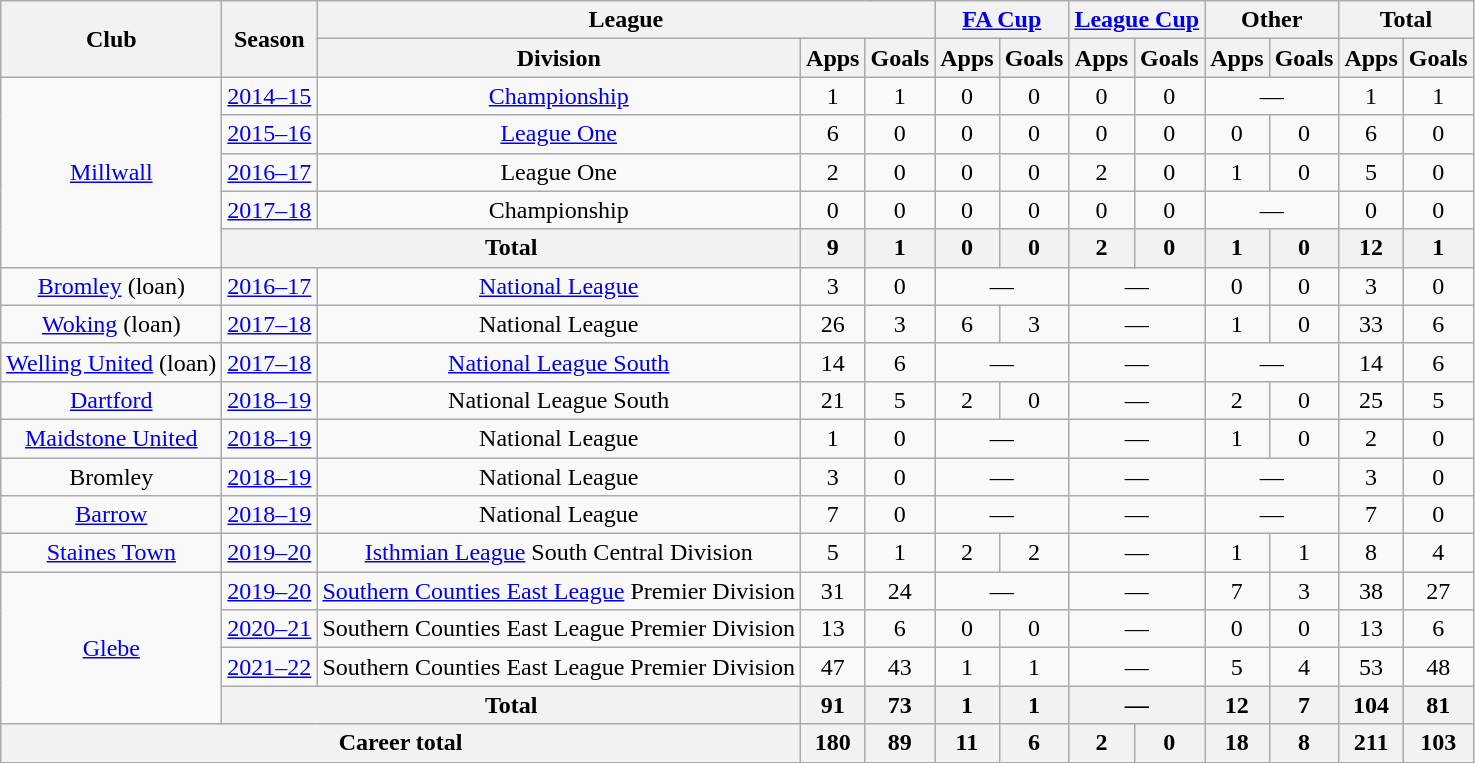<table class="wikitable" style="text-align:center">
<tr>
<th rowspan="2">Club</th>
<th rowspan="2">Season</th>
<th colspan="3">League</th>
<th colspan="2"><a href='#'>FA Cup</a></th>
<th colspan="2"><a href='#'>League Cup</a></th>
<th colspan="2">Other</th>
<th colspan="2">Total</th>
</tr>
<tr>
<th>Division</th>
<th>Apps</th>
<th>Goals</th>
<th>Apps</th>
<th>Goals</th>
<th>Apps</th>
<th>Goals</th>
<th>Apps</th>
<th>Goals</th>
<th>Apps</th>
<th>Goals</th>
</tr>
<tr>
<td rowspan="5"><a href='#'>Millwall</a></td>
<td><a href='#'>2014–15</a></td>
<td><a href='#'>Championship</a></td>
<td>1</td>
<td>1</td>
<td>0</td>
<td>0</td>
<td>0</td>
<td>0</td>
<td colspan="2">—</td>
<td>1</td>
<td>1</td>
</tr>
<tr>
<td><a href='#'>2015–16</a></td>
<td><a href='#'>League One</a></td>
<td>6</td>
<td>0</td>
<td>0</td>
<td>0</td>
<td>0</td>
<td>0</td>
<td>0</td>
<td>0</td>
<td>6</td>
<td>0</td>
</tr>
<tr>
<td><a href='#'>2016–17</a></td>
<td>League One</td>
<td>2</td>
<td>0</td>
<td>0</td>
<td>0</td>
<td>2</td>
<td>0</td>
<td>1</td>
<td>0</td>
<td>5</td>
<td>0</td>
</tr>
<tr>
<td><a href='#'>2017–18</a></td>
<td>Championship</td>
<td>0</td>
<td>0</td>
<td>0</td>
<td>0</td>
<td>0</td>
<td>0</td>
<td colspan="2">—</td>
<td>0</td>
<td>0</td>
</tr>
<tr>
<th colspan=2>Total</th>
<th>9</th>
<th>1</th>
<th>0</th>
<th>0</th>
<th>2</th>
<th>0</th>
<th>1</th>
<th>0</th>
<th>12</th>
<th>1</th>
</tr>
<tr>
<td rowspan="1"><a href='#'>Bromley</a> (loan)</td>
<td><a href='#'>2016–17</a></td>
<td><a href='#'>National League</a></td>
<td>3</td>
<td>0</td>
<td colspan="2">—</td>
<td colspan="2">—</td>
<td>0</td>
<td>0</td>
<td>3</td>
<td>0</td>
</tr>
<tr>
<td rowspan="1"><a href='#'>Woking</a> (loan)</td>
<td><a href='#'>2017–18</a></td>
<td>National League</td>
<td>26</td>
<td>3</td>
<td>6</td>
<td>3</td>
<td colspan="2">—</td>
<td>1</td>
<td>0</td>
<td>33</td>
<td>6</td>
</tr>
<tr>
<td rowspan="1"><a href='#'>Welling United</a> (loan)</td>
<td><a href='#'>2017–18</a></td>
<td><a href='#'>National League South</a></td>
<td>14</td>
<td>6</td>
<td colspan="2">—</td>
<td colspan="2">—</td>
<td colspan="2">—</td>
<td>14</td>
<td>6</td>
</tr>
<tr>
<td rowspan="1"><a href='#'>Dartford</a></td>
<td><a href='#'>2018–19</a></td>
<td>National League South</td>
<td>21</td>
<td>5</td>
<td>2</td>
<td>0</td>
<td colspan="2">—</td>
<td>2</td>
<td>0</td>
<td>25</td>
<td>5</td>
</tr>
<tr>
<td rowspan="1"><a href='#'>Maidstone United</a></td>
<td><a href='#'>2018–19</a></td>
<td>National League</td>
<td>1</td>
<td>0</td>
<td colspan="2">—</td>
<td colspan="2">—</td>
<td>1</td>
<td>0</td>
<td>2</td>
<td>0</td>
</tr>
<tr>
<td rowspan="1">Bromley</td>
<td><a href='#'>2018–19</a></td>
<td>National League</td>
<td>3</td>
<td>0</td>
<td colspan="2">—</td>
<td colspan="2">—</td>
<td colspan="2">—</td>
<td>3</td>
<td>0</td>
</tr>
<tr>
<td rowspan="1"><a href='#'>Barrow</a></td>
<td><a href='#'>2018–19</a></td>
<td>National League</td>
<td>7</td>
<td>0</td>
<td colspan="2">—</td>
<td colspan="2">—</td>
<td colspan="2">—</td>
<td>7</td>
<td>0</td>
</tr>
<tr>
<td rowspan="1"><a href='#'>Staines Town</a></td>
<td><a href='#'>2019–20</a></td>
<td><a href='#'>Isthmian League</a> South Central Division</td>
<td>5</td>
<td>1</td>
<td>2</td>
<td>2</td>
<td colspan="2">—</td>
<td>1</td>
<td>1</td>
<td>8</td>
<td>4</td>
</tr>
<tr>
<td rowspan="4"><a href='#'>Glebe</a></td>
<td><a href='#'>2019–20</a></td>
<td><a href='#'>Southern Counties East League</a> Premier Division</td>
<td>31</td>
<td>24</td>
<td colspan="2">—</td>
<td colspan="2">—</td>
<td>7</td>
<td>3</td>
<td>38</td>
<td>27</td>
</tr>
<tr>
<td><a href='#'>2020–21</a></td>
<td>Southern Counties East League Premier Division</td>
<td>13</td>
<td>6</td>
<td>0</td>
<td>0</td>
<td colspan="2">—</td>
<td>0</td>
<td>0</td>
<td>13</td>
<td>6</td>
</tr>
<tr>
<td><a href='#'>2021–22</a></td>
<td>Southern Counties East League Premier Division</td>
<td>47</td>
<td>43</td>
<td>1</td>
<td>1</td>
<td colspan="2">—</td>
<td>5</td>
<td>4</td>
<td>53</td>
<td>48</td>
</tr>
<tr>
<th colspan=2>Total</th>
<th>91</th>
<th>73</th>
<th>1</th>
<th>1</th>
<th colspan="2">—</th>
<th>12</th>
<th>7</th>
<th>104</th>
<th>81</th>
</tr>
<tr>
<th colspan=3>Career total</th>
<th>180</th>
<th>89</th>
<th>11</th>
<th>6</th>
<th>2</th>
<th>0</th>
<th>18</th>
<th>8</th>
<th>211</th>
<th>103</th>
</tr>
</table>
